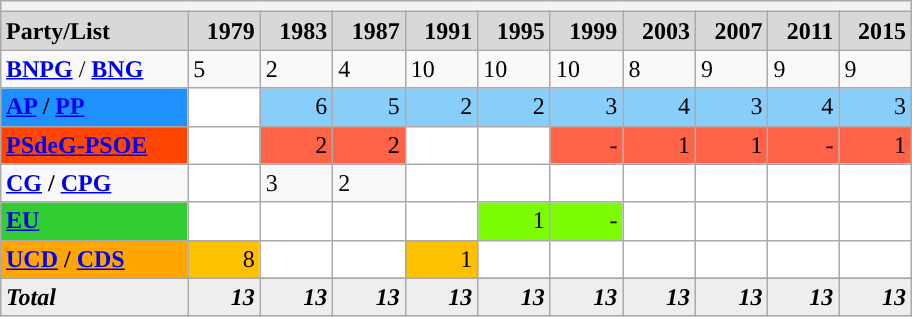<table class="wikitable" style="margin:0 auto">
<tr>
<th colspan="11" width="600px" bgcolor="#C0C0C0"></th>
</tr>
<tr bgcolor="#D8D8D8">
<td><strong>Party/List</strong></td>
<td align="right"><strong>1979</strong></td>
<td align="right"><strong>1983</strong></td>
<td align="right"><strong>1987</strong></td>
<td align="right"><strong>1991</strong></td>
<td align="right"><strong>1995</strong></td>
<td align="right"><strong>1999</strong></td>
<td align="right"><strong>2003</strong></td>
<td align="right"><strong>2007</strong></td>
<td align="right"><strong>2011</strong></td>
<td align="right"><strong>2015</strong></td>
</tr>
<tr>
<td><strong><a href='#'><span>BNPG</span></a></strong> / <strong><a href='#'><span>BNG</span></a></strong></td>
<td>5</td>
<td>2</td>
<td>4</td>
<td>10</td>
<td>10</td>
<td>10</td>
<td>8</td>
<td>9</td>
<td>9</td>
<td>9</td>
</tr>
<tr>
<td bgcolor="#1E90FF"><strong><a href='#'><span>AP</span></a> / <a href='#'><span>PP</span></a></strong></td>
<td bgcolor="#FFFFFF" align="right"></td>
<td bgcolor="#87CEFA" align="right">6</td>
<td bgcolor="#87CEFA" align="right">5</td>
<td bgcolor="#87CEFA" align="right">2</td>
<td bgcolor="#87CEFA" align="right">2</td>
<td bgcolor="#87CEFA" align="right">3</td>
<td bgcolor="#87CEFA" align="right">4</td>
<td bgcolor="#87CEFA" align="right">3</td>
<td bgcolor="#87CEFA" align="right">4</td>
<td bgcolor="#87CEFA" align="right">3</td>
</tr>
<tr>
<td bgcolor="#FF4500"><strong><a href='#'><span>PSdeG-PSOE</span></a></strong></td>
<td bgcolor="#FFFFFF" align="right"></td>
<td bgcolor="#FF6347" align="right">2</td>
<td bgcolor="#FF6347" align="right">2</td>
<td bgcolor="#FFFFFF" align="right"></td>
<td bgcolor="#FFFFFF" align="right"></td>
<td bgcolor="#FF6347" align="right">-</td>
<td bgcolor="#FF6347" align="right">1</td>
<td bgcolor="#FF6347" align="right">1</td>
<td bgcolor="#FF6347" align="right">-</td>
<td bgcolor="#FF6347" align="right">1</td>
</tr>
<tr>
<td><strong><a href='#'><span>CG</span></a> / <a href='#'><span>CPG</span></a></strong></td>
<td bgcolor="#FFFFFF" align="right"></td>
<td>3</td>
<td>2</td>
<td bgcolor="#FFFFFF" align="right"></td>
<td bgcolor="#FFFFFF" align="right"></td>
<td bgcolor="#FFFFFF" align="right"></td>
<td bgcolor="#FFFFFF" align="right"></td>
<td bgcolor="#FFFFFF" align="right"></td>
<td bgcolor="#FFFFFF" align="right"></td>
<td bgcolor="#FFFFFF" align="right"></td>
</tr>
<tr>
<td bgcolor="#32CD32"><strong><a href='#'><span>EU</span></a></strong></td>
<td bgcolor="#FFFFFF" align="right"></td>
<td bgcolor="#FFFFFF" align="right"></td>
<td bgcolor="#FFFFFF" align="right"></td>
<td bgcolor="#FFFFFF" align="right"></td>
<td bgcolor="#7CFC00" align="right">1</td>
<td bgcolor="#7CFC00" align="right">-</td>
<td bgcolor="#FFFFFF" align="right"></td>
<td bgcolor="#FFFFFF" align="right"></td>
<td bgcolor="#FFFFFF" align="right"></td>
<td bgcolor="#FFFFFF" align="right"></td>
</tr>
<tr>
<td bgcolor="#FFA500"><strong><a href='#'><span>UCD</span></a> / <a href='#'><span>CDS</span></a></strong></td>
<td bgcolor="#FFC000" align="right">8</td>
<td bgcolor="#FFFFFF" align="right"></td>
<td bgcolor="#FFFFFF" align="right"></td>
<td bgcolor="#FFC000" align="right">1</td>
<td bgcolor="#FFFFFF" align="right"></td>
<td bgcolor="#FFFFFF" align="right"></td>
<td bgcolor="#FFFFFF" align="right"></td>
<td bgcolor="#FFFFFF" align="right"></td>
<td bgcolor="#FFFFFF" align="right"></td>
<td bgcolor="#FFFFFF" align="right"></td>
</tr>
<tr>
</tr>
<tr bgcolor="#EEEEEE">
<td><strong><em>Total</em></strong></td>
<td align="right"><strong><em>13</em></strong></td>
<td align="right"><strong><em>13</em></strong></td>
<td align="right"><strong><em>13</em></strong></td>
<td align="right"><strong><em>13</em></strong></td>
<td align="right"><strong><em>13</em></strong></td>
<td align="right"><strong><em>13</em></strong></td>
<td align="right"><strong><em>13</em></strong></td>
<td align="right"><strong><em>13</em></strong></td>
<td align="right"><strong><em>13</em></strong></td>
<td align="right"><strong><em>13</em></strong></td>
</tr>
</table>
